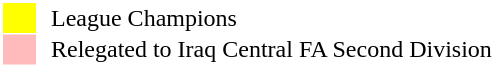<table style="border: 1px solid #ffffff; background-color: #ffffff" cellspacing="1" cellpadding="1">
<tr>
<td bgcolor="#FFFF00" width="20"></td>
<td bgcolor="#ffffff" align="left">  League Champions</td>
</tr>
<tr>
<td bgcolor="#ffbbbb" width="20"></td>
<td bgcolor="#ffffff" align="left">  Relegated to Iraq Central FA Second Division</td>
</tr>
</table>
